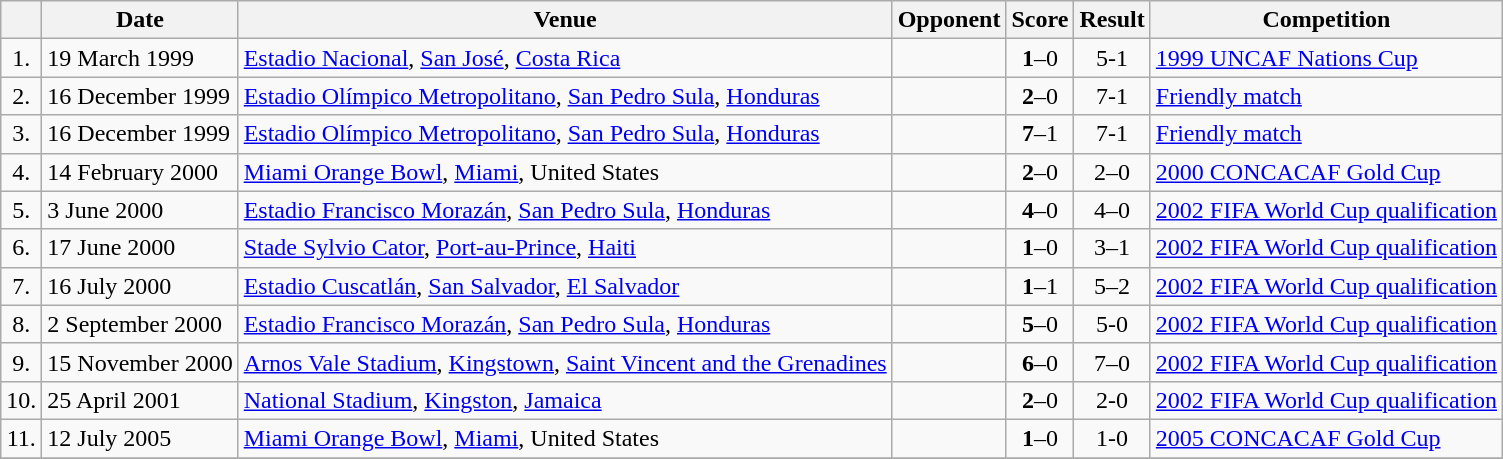<table class="wikitable sortable">
<tr>
<th></th>
<th>Date</th>
<th>Venue</th>
<th>Opponent</th>
<th>Score</th>
<th>Result</th>
<th>Competition</th>
</tr>
<tr>
<td align="center">1.</td>
<td>19 March 1999</td>
<td><a href='#'>Estadio Nacional</a>, <a href='#'>San José</a>, <a href='#'>Costa Rica</a></td>
<td></td>
<td align="center"><strong>1</strong>–0</td>
<td align="center">5-1</td>
<td><a href='#'>1999 UNCAF Nations Cup</a></td>
</tr>
<tr>
<td align="center">2.</td>
<td>16 December 1999</td>
<td><a href='#'>Estadio Olímpico Metropolitano</a>, <a href='#'>San Pedro Sula</a>, <a href='#'>Honduras</a></td>
<td></td>
<td align="center"><strong>2</strong>–0</td>
<td align="center">7-1</td>
<td><a href='#'>Friendly match</a></td>
</tr>
<tr>
<td align="center">3.</td>
<td>16 December 1999</td>
<td><a href='#'>Estadio Olímpico Metropolitano</a>, <a href='#'>San Pedro Sula</a>, <a href='#'>Honduras</a></td>
<td></td>
<td align="center"><strong>7</strong>–1</td>
<td align="center">7-1</td>
<td><a href='#'>Friendly match</a></td>
</tr>
<tr>
<td align="center">4.</td>
<td>14 February 2000</td>
<td><a href='#'>Miami Orange Bowl</a>, <a href='#'>Miami</a>, United States</td>
<td></td>
<td align="center"><strong>2</strong>–0</td>
<td align="center">2–0</td>
<td><a href='#'>2000 CONCACAF Gold Cup</a></td>
</tr>
<tr>
<td align="center">5.</td>
<td>3 June 2000</td>
<td><a href='#'>Estadio Francisco Morazán</a>, <a href='#'>San Pedro Sula</a>, <a href='#'>Honduras</a></td>
<td></td>
<td align="center"><strong>4</strong>–0</td>
<td align="center">4–0</td>
<td><a href='#'>2002 FIFA World Cup qualification</a></td>
</tr>
<tr>
<td align="center">6.</td>
<td>17 June 2000</td>
<td><a href='#'>Stade Sylvio Cator</a>, <a href='#'>Port-au-Prince</a>, <a href='#'>Haiti</a></td>
<td></td>
<td align="center"><strong>1</strong>–0</td>
<td align="center">3–1</td>
<td><a href='#'>2002 FIFA World Cup qualification</a></td>
</tr>
<tr>
<td align="center">7.</td>
<td>16 July 2000</td>
<td><a href='#'>Estadio Cuscatlán</a>, <a href='#'>San Salvador</a>, <a href='#'>El Salvador</a></td>
<td></td>
<td align="center"><strong>1</strong>–1</td>
<td align="center">5–2</td>
<td><a href='#'>2002 FIFA World Cup qualification</a></td>
</tr>
<tr>
<td align="center">8.</td>
<td>2 September 2000</td>
<td><a href='#'>Estadio Francisco Morazán</a>, <a href='#'>San Pedro Sula</a>, <a href='#'>Honduras</a></td>
<td></td>
<td align="center"><strong>5</strong>–0</td>
<td align="center">5-0</td>
<td><a href='#'>2002 FIFA World Cup qualification</a></td>
</tr>
<tr>
<td align="center">9.</td>
<td>15 November 2000</td>
<td><a href='#'>Arnos Vale Stadium</a>, <a href='#'>Kingstown</a>, <a href='#'>Saint Vincent and the Grenadines</a></td>
<td></td>
<td align="center"><strong>6</strong>–0</td>
<td align="center">7–0</td>
<td><a href='#'>2002 FIFA World Cup qualification</a></td>
</tr>
<tr>
<td align="center">10.</td>
<td>25 April 2001</td>
<td><a href='#'>National Stadium</a>, <a href='#'>Kingston</a>, <a href='#'>Jamaica</a></td>
<td></td>
<td align="center"><strong>2</strong>–0</td>
<td align="center">2-0</td>
<td><a href='#'>2002 FIFA World Cup qualification</a></td>
</tr>
<tr>
<td align="center">11.</td>
<td>12 July 2005</td>
<td><a href='#'>Miami Orange Bowl</a>, <a href='#'>Miami</a>, United States</td>
<td></td>
<td align="center"><strong>1</strong>–0</td>
<td align="center">1-0</td>
<td><a href='#'>2005 CONCACAF Gold Cup</a></td>
</tr>
<tr>
</tr>
</table>
